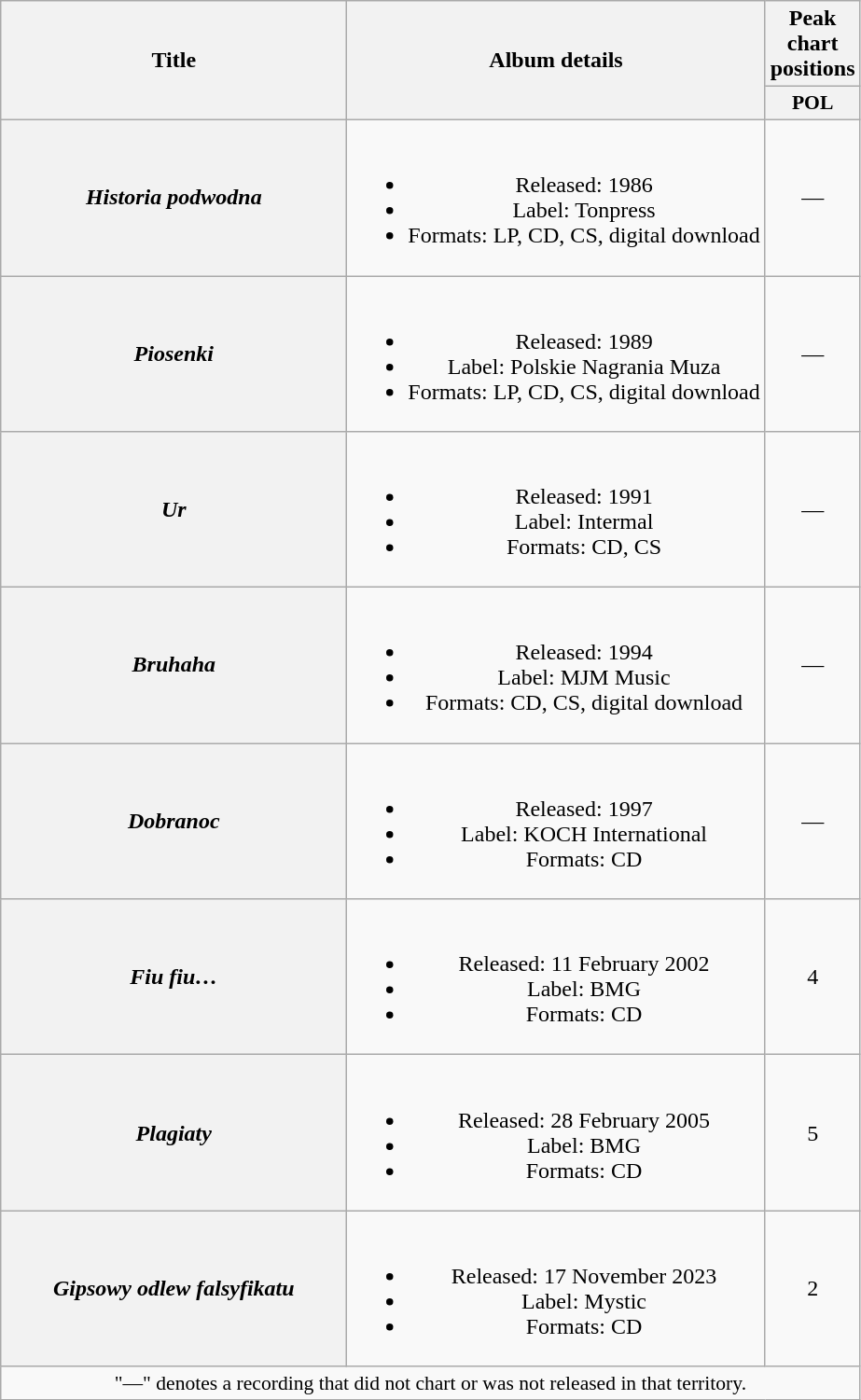<table class="wikitable plainrowheaders" style="text-align:center;">
<tr>
<th scope="col" rowspan="2" style="width:15em;">Title</th>
<th scope="col" rowspan="2">Album details</th>
<th scope="col" colspan="1">Peak chart positions</th>
</tr>
<tr>
<th scope="col" style="width:3em;font-size:90%;">POL<br></th>
</tr>
<tr>
<th scope="row"><em>Historia podwodna</em></th>
<td><br><ul><li>Released: 1986</li><li>Label: Tonpress</li><li>Formats: LP, CD, CS, digital download</li></ul></td>
<td>—</td>
</tr>
<tr>
<th scope="row"><em>Piosenki</em></th>
<td><br><ul><li>Released: 1989</li><li>Label: Polskie Nagrania Muza</li><li>Formats: LP, CD, CS, digital download</li></ul></td>
<td>—</td>
</tr>
<tr>
<th scope="row"><em>Ur</em></th>
<td><br><ul><li>Released: 1991</li><li>Label: Intermal</li><li>Formats: CD, CS</li></ul></td>
<td>—</td>
</tr>
<tr>
<th scope="row"><em>Bruhaha</em></th>
<td><br><ul><li>Released: 1994</li><li>Label: MJM Music</li><li>Formats: CD, CS, digital download</li></ul></td>
<td>—</td>
</tr>
<tr>
<th scope="row"><em>Dobranoc</em></th>
<td><br><ul><li>Released: 1997</li><li>Label: KOCH International</li><li>Formats: CD</li></ul></td>
<td>—</td>
</tr>
<tr>
<th scope="row"><em>Fiu fiu…</em></th>
<td><br><ul><li>Released: 11 February 2002</li><li>Label: BMG</li><li>Formats: CD</li></ul></td>
<td>4</td>
</tr>
<tr>
<th scope="row"><em>Plagiaty</em></th>
<td><br><ul><li>Released: 28 February 2005</li><li>Label: BMG</li><li>Formats: CD</li></ul></td>
<td>5</td>
</tr>
<tr>
<th scope="row"><em>Gipsowy odlew falsyfikatu</em></th>
<td><br><ul><li>Released: 17 November 2023</li><li>Label: Mystic</li><li>Formats: CD</li></ul></td>
<td>2</td>
</tr>
<tr>
<td colspan="20" style="font-size:90%">"—" denotes a recording that did not chart or was not released in that territory.</td>
</tr>
</table>
